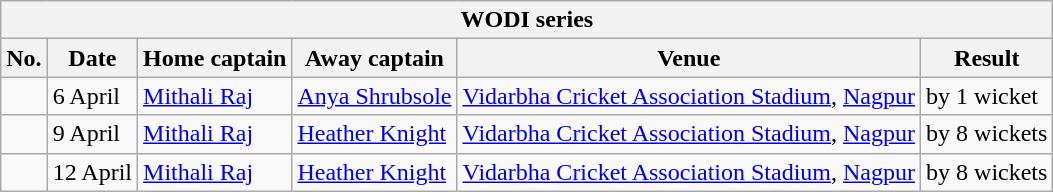<table class="wikitable">
<tr>
<th colspan="6">WODI series</th>
</tr>
<tr>
<th>No.</th>
<th>Date</th>
<th>Home captain</th>
<th>Away captain</th>
<th>Venue</th>
<th>Result</th>
</tr>
<tr>
<td></td>
<td>6 April</td>
<td><a href='#'>Mithali Raj</a></td>
<td><a href='#'>Anya Shrubsole</a></td>
<td><a href='#'>Vidarbha Cricket Association Stadium</a>, <a href='#'>Nagpur</a></td>
<td> by 1 wicket</td>
</tr>
<tr>
<td></td>
<td>9 April</td>
<td><a href='#'>Mithali Raj</a></td>
<td><a href='#'>Heather Knight</a></td>
<td><a href='#'>Vidarbha Cricket Association Stadium</a>, <a href='#'>Nagpur</a></td>
<td> by 8 wickets</td>
</tr>
<tr>
<td></td>
<td>12 April</td>
<td><a href='#'>Mithali Raj</a></td>
<td><a href='#'>Heather Knight</a></td>
<td><a href='#'>Vidarbha Cricket Association Stadium</a>, <a href='#'>Nagpur</a></td>
<td> by 8 wickets</td>
</tr>
</table>
